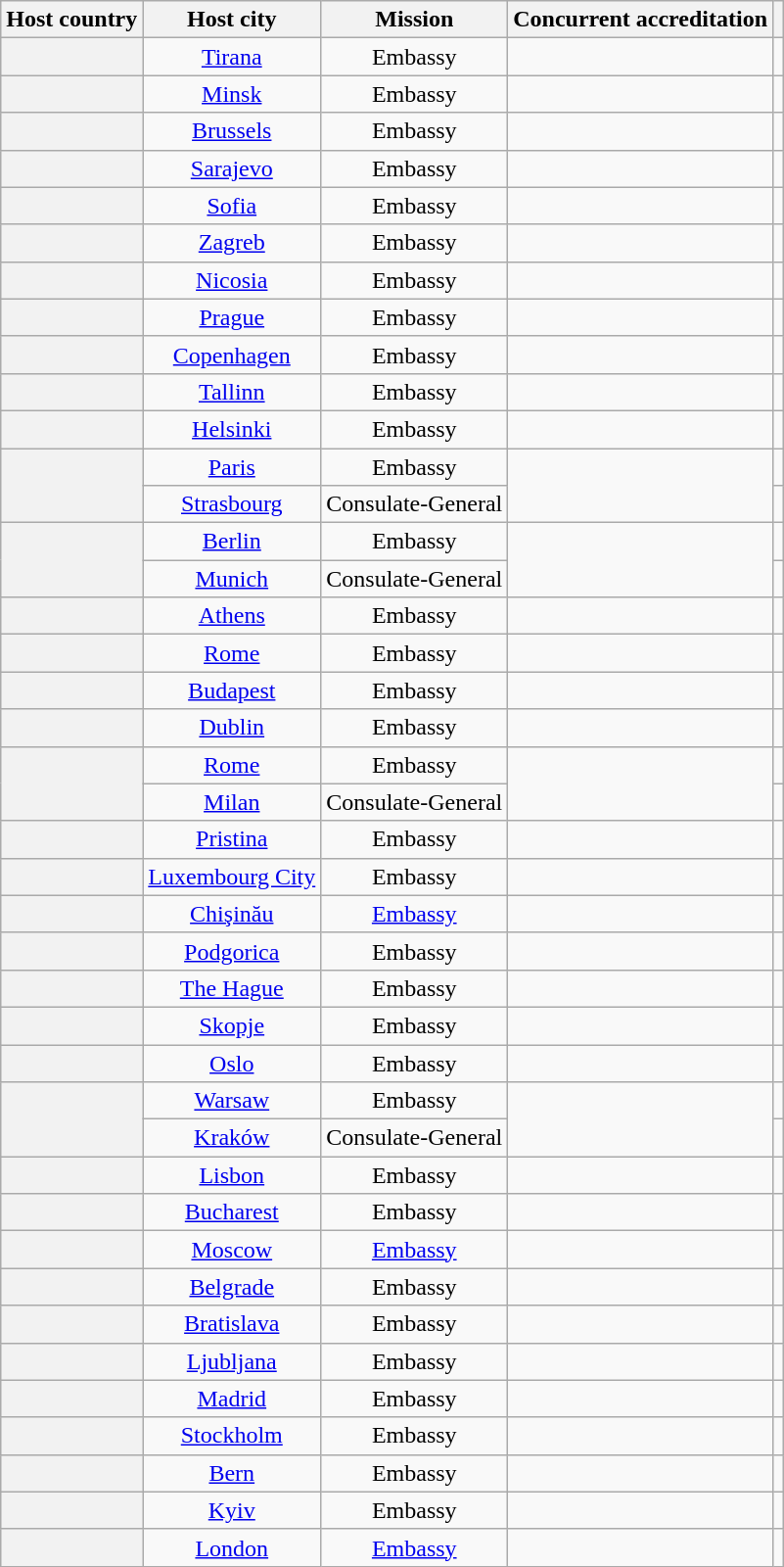<table class="wikitable plainrowheaders" style="text-align:center;">
<tr>
<th scope="col">Host country</th>
<th scope="col">Host city</th>
<th scope="col">Mission</th>
<th scope="col">Concurrent accreditation</th>
<th scope="col"></th>
</tr>
<tr>
<th scope="row"></th>
<td><a href='#'>Tirana</a></td>
<td>Embassy</td>
<td></td>
<td></td>
</tr>
<tr>
<th scope="row"></th>
<td><a href='#'>Minsk</a></td>
<td>Embassy</td>
<td></td>
<td></td>
</tr>
<tr>
<th scope="row"></th>
<td><a href='#'>Brussels</a></td>
<td>Embassy</td>
<td></td>
<td></td>
</tr>
<tr>
<th scope="row"></th>
<td><a href='#'>Sarajevo</a></td>
<td>Embassy</td>
<td></td>
<td></td>
</tr>
<tr>
<th scope="row"></th>
<td><a href='#'>Sofia</a></td>
<td>Embassy</td>
<td></td>
<td></td>
</tr>
<tr>
<th scope="row"></th>
<td><a href='#'>Zagreb</a></td>
<td>Embassy</td>
<td></td>
<td></td>
</tr>
<tr>
<th scope="row"></th>
<td><a href='#'>Nicosia</a></td>
<td>Embassy</td>
<td></td>
<td></td>
</tr>
<tr>
<th scope="row"></th>
<td><a href='#'>Prague</a></td>
<td>Embassy</td>
<td></td>
<td></td>
</tr>
<tr>
<th scope="row"></th>
<td><a href='#'>Copenhagen</a></td>
<td>Embassy</td>
<td></td>
<td></td>
</tr>
<tr>
<th scope="row"></th>
<td><a href='#'>Tallinn</a></td>
<td>Embassy</td>
<td></td>
<td></td>
</tr>
<tr>
<th scope="row"></th>
<td><a href='#'>Helsinki</a></td>
<td>Embassy</td>
<td></td>
<td></td>
</tr>
<tr>
<th scope="row" rowspan="2"></th>
<td><a href='#'>Paris</a></td>
<td>Embassy</td>
<td rowspan="2"></td>
<td></td>
</tr>
<tr>
<td><a href='#'>Strasbourg</a></td>
<td>Consulate-General</td>
<td></td>
</tr>
<tr>
<th scope="row" rowspan="2"></th>
<td><a href='#'>Berlin</a></td>
<td>Embassy</td>
<td rowspan="2"></td>
<td></td>
</tr>
<tr>
<td><a href='#'>Munich</a></td>
<td>Consulate-General</td>
<td></td>
</tr>
<tr>
<th scope="row"></th>
<td><a href='#'>Athens</a></td>
<td>Embassy</td>
<td></td>
<td></td>
</tr>
<tr>
<th scope="row"></th>
<td><a href='#'>Rome</a></td>
<td>Embassy</td>
<td></td>
<td></td>
</tr>
<tr>
<th scope="row"></th>
<td><a href='#'>Budapest</a></td>
<td>Embassy</td>
<td></td>
<td></td>
</tr>
<tr>
<th scope="row"></th>
<td><a href='#'>Dublin</a></td>
<td>Embassy</td>
<td></td>
<td></td>
</tr>
<tr>
<th scope="row" rowspan="2"></th>
<td><a href='#'>Rome</a></td>
<td>Embassy</td>
<td rowspan="2"></td>
<td></td>
</tr>
<tr>
<td><a href='#'>Milan</a></td>
<td>Consulate-General</td>
<td></td>
</tr>
<tr>
<th scope="row"></th>
<td><a href='#'>Pristina</a></td>
<td>Embassy</td>
<td></td>
<td></td>
</tr>
<tr>
<th scope="row"></th>
<td><a href='#'>Luxembourg City</a></td>
<td>Embassy</td>
<td></td>
<td></td>
</tr>
<tr>
<th scope="row"></th>
<td><a href='#'>Chişinău</a></td>
<td><a href='#'>Embassy</a></td>
<td></td>
<td></td>
</tr>
<tr>
<th scope="row"></th>
<td><a href='#'>Podgorica</a></td>
<td>Embassy</td>
<td></td>
<td></td>
</tr>
<tr>
<th scope="row"></th>
<td><a href='#'>The Hague</a></td>
<td>Embassy</td>
<td></td>
<td></td>
</tr>
<tr>
<th scope="row"></th>
<td><a href='#'>Skopje</a></td>
<td>Embassy</td>
<td></td>
<td></td>
</tr>
<tr>
<th scope="row"></th>
<td><a href='#'>Oslo</a></td>
<td>Embassy</td>
<td></td>
<td></td>
</tr>
<tr>
<th scope="row" rowspan="2"></th>
<td><a href='#'>Warsaw</a></td>
<td>Embassy</td>
<td rowspan="2"></td>
<td></td>
</tr>
<tr>
<td><a href='#'>Kraków</a></td>
<td>Consulate-General</td>
<td></td>
</tr>
<tr>
<th scope="row"></th>
<td><a href='#'>Lisbon</a></td>
<td>Embassy</td>
<td></td>
<td></td>
</tr>
<tr>
<th scope="row"></th>
<td><a href='#'>Bucharest</a></td>
<td>Embassy</td>
<td></td>
<td></td>
</tr>
<tr>
<th scope="row"></th>
<td><a href='#'>Moscow</a></td>
<td><a href='#'>Embassy</a></td>
<td></td>
<td></td>
</tr>
<tr>
<th scope="row"></th>
<td><a href='#'>Belgrade</a></td>
<td>Embassy</td>
<td></td>
<td></td>
</tr>
<tr>
<th scope="row"></th>
<td><a href='#'>Bratislava</a></td>
<td>Embassy</td>
<td></td>
<td></td>
</tr>
<tr>
<th scope="row"></th>
<td><a href='#'>Ljubljana</a></td>
<td>Embassy</td>
<td></td>
<td></td>
</tr>
<tr>
<th scope="row"></th>
<td><a href='#'>Madrid</a></td>
<td>Embassy</td>
<td></td>
<td></td>
</tr>
<tr>
<th scope="row"></th>
<td><a href='#'>Stockholm</a></td>
<td>Embassy</td>
<td></td>
<td></td>
</tr>
<tr>
<th scope="row"></th>
<td><a href='#'>Bern</a></td>
<td>Embassy</td>
<td></td>
<td></td>
</tr>
<tr>
<th scope="row"></th>
<td><a href='#'>Kyiv</a></td>
<td>Embassy</td>
<td></td>
<td></td>
</tr>
<tr>
<th scope="row"></th>
<td><a href='#'>London</a></td>
<td><a href='#'>Embassy</a></td>
<td></td>
<td></td>
</tr>
</table>
